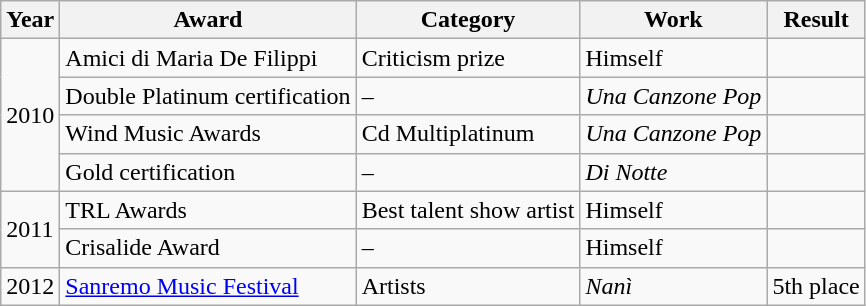<table class="wikitable">
<tr>
<th>Year</th>
<th>Award</th>
<th>Category</th>
<th>Work</th>
<th>Result</th>
</tr>
<tr>
<td rowspan="4">2010</td>
<td>Amici di Maria De Filippi</td>
<td>Criticism prize</td>
<td>Himself</td>
<td></td>
</tr>
<tr>
<td>Double Platinum certification</td>
<td>–</td>
<td><em>Una Canzone Pop</em></td>
<td></td>
</tr>
<tr>
<td>Wind Music Awards</td>
<td>Cd Multiplatinum</td>
<td><em>Una Canzone Pop</em></td>
<td></td>
</tr>
<tr>
<td>Gold certification</td>
<td>–</td>
<td><em>Di Notte</em></td>
<td></td>
</tr>
<tr>
<td rowspan="2">2011</td>
<td>TRL Awards</td>
<td>Best talent show artist</td>
<td>Himself</td>
<td></td>
</tr>
<tr>
<td>Crisalide Award</td>
<td>–</td>
<td>Himself</td>
<td></td>
</tr>
<tr>
<td>2012</td>
<td><a href='#'>Sanremo Music Festival</a></td>
<td>Artists</td>
<td><em>Nanì</em></td>
<td>5th place</td>
</tr>
</table>
